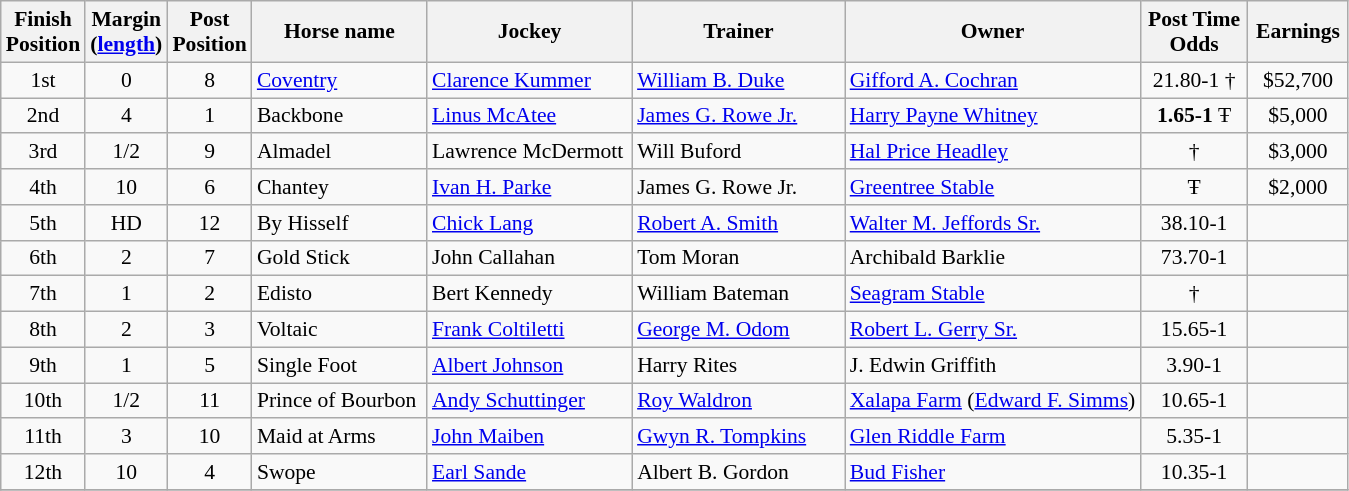<table class="wikitable sortable" | border="2" cellpadding="1" style="border-collapse: collapse; font-size:90%">
<tr>
<th width="40px">Finish <br> Position</th>
<th width="40px">Margin <br><span>(<a href='#'>length</a>)</span></th>
<th width="40px">Post <br> Position</th>
<th width="110px">Horse name</th>
<th width="130px">Jockey</th>
<th width="135px">Trainer</th>
<th width=>Owner</th>
<th width="65px">Post Time <br> Odds</th>
<th width="60px">Earnings</th>
</tr>
<tr>
<td align=center>1<span>st</span></td>
<td align=center>0</td>
<td align=center>8</td>
<td><a href='#'>Coventry</a></td>
<td><a href='#'>Clarence Kummer</a></td>
<td><a href='#'>William B. Duke</a></td>
<td><a href='#'>Gifford A. Cochran</a></td>
<td align=center>21.80-1 †</td>
<td align=center>$52,700</td>
</tr>
<tr>
<td align=center>2<span>nd</span></td>
<td align=center>4</td>
<td align=center>1</td>
<td>Backbone</td>
<td><a href='#'>Linus McAtee</a></td>
<td><a href='#'>James G. Rowe Jr.</a></td>
<td><a href='#'>Harry Payne Whitney</a></td>
<td align=center><strong>1.65-1</strong> Ŧ</td>
<td align=center>$5,000</td>
</tr>
<tr>
<td align=center>3<span>rd</span></td>
<td align=center>1/2</td>
<td align=center>9</td>
<td>Almadel</td>
<td>Lawrence McDermott</td>
<td>Will Buford</td>
<td><a href='#'>Hal Price Headley</a></td>
<td align=center>†</td>
<td align=center>$3,000</td>
</tr>
<tr>
<td align=center>4<span>th</span></td>
<td align=center>10</td>
<td align=center>6</td>
<td>Chantey</td>
<td><a href='#'>Ivan H. Parke</a></td>
<td>James G. Rowe Jr.</td>
<td><a href='#'>Greentree Stable</a></td>
<td align=center>Ŧ</td>
<td align=center>$2,000</td>
</tr>
<tr>
<td align=center>5<span>th</span></td>
<td align=center>HD</td>
<td align=center>12</td>
<td>By Hisself</td>
<td><a href='#'>Chick Lang</a></td>
<td><a href='#'>Robert A. Smith</a></td>
<td><a href='#'>Walter M. Jeffords Sr.</a></td>
<td align=center>38.10-1</td>
<td></td>
</tr>
<tr>
<td align=center>6<span>th</span></td>
<td align=center>2</td>
<td align=center>7</td>
<td>Gold Stick</td>
<td>John Callahan</td>
<td>Tom Moran</td>
<td>Archibald Barklie</td>
<td align=center>73.70-1</td>
<td></td>
</tr>
<tr>
<td align=center>7<span>th</span></td>
<td align=center>1</td>
<td align=center>2</td>
<td>Edisto</td>
<td>Bert Kennedy</td>
<td>William Bateman</td>
<td><a href='#'>Seagram Stable</a></td>
<td align=center>†</td>
<td></td>
</tr>
<tr>
<td align=center>8<span>th</span></td>
<td align=center>2</td>
<td align=center>3</td>
<td>Voltaic</td>
<td><a href='#'>Frank Coltiletti</a></td>
<td><a href='#'>George M. Odom</a></td>
<td><a href='#'>Robert L. Gerry Sr.</a></td>
<td align=center>15.65-1</td>
<td></td>
</tr>
<tr>
<td align=center>9<span>th</span></td>
<td align=center>1</td>
<td align=center>5</td>
<td>Single Foot</td>
<td><a href='#'>Albert Johnson</a></td>
<td>Harry Rites</td>
<td>J. Edwin Griffith</td>
<td align=center>3.90-1</td>
<td></td>
</tr>
<tr>
<td align=center>10<span>th</span></td>
<td align=center>1/2</td>
<td align=center>11</td>
<td>Prince of Bourbon</td>
<td><a href='#'>Andy Schuttinger</a></td>
<td><a href='#'>Roy Waldron</a></td>
<td><a href='#'>Xalapa Farm</a> (<a href='#'>Edward F. Simms</a>)</td>
<td align=center>10.65-1</td>
<td></td>
</tr>
<tr>
<td align=center>11<span>th</span></td>
<td align=center>3</td>
<td align=center>10</td>
<td>Maid at Arms</td>
<td><a href='#'>John Maiben</a></td>
<td><a href='#'>Gwyn R. Tompkins</a></td>
<td><a href='#'>Glen Riddle Farm</a></td>
<td align=center>5.35-1</td>
<td></td>
</tr>
<tr>
<td align=center>12<span>th</span></td>
<td align=center>10</td>
<td align=center>4</td>
<td>Swope</td>
<td><a href='#'>Earl Sande</a></td>
<td>Albert B. Gordon</td>
<td><a href='#'>Bud Fisher</a></td>
<td align=center>10.35-1</td>
<td></td>
</tr>
<tr>
</tr>
</table>
